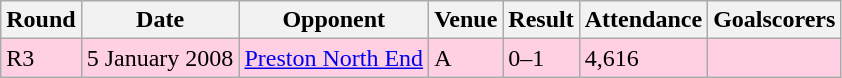<table class="wikitable">
<tr>
<th>Round</th>
<th>Date</th>
<th>Opponent</th>
<th>Venue</th>
<th>Result</th>
<th>Attendance</th>
<th>Goalscorers</th>
</tr>
<tr style="background-color: #ffd0e3;">
<td>R3</td>
<td>5 January 2008</td>
<td><a href='#'>Preston North End</a></td>
<td>A</td>
<td>0–1</td>
<td>4,616</td>
<td></td>
</tr>
</table>
